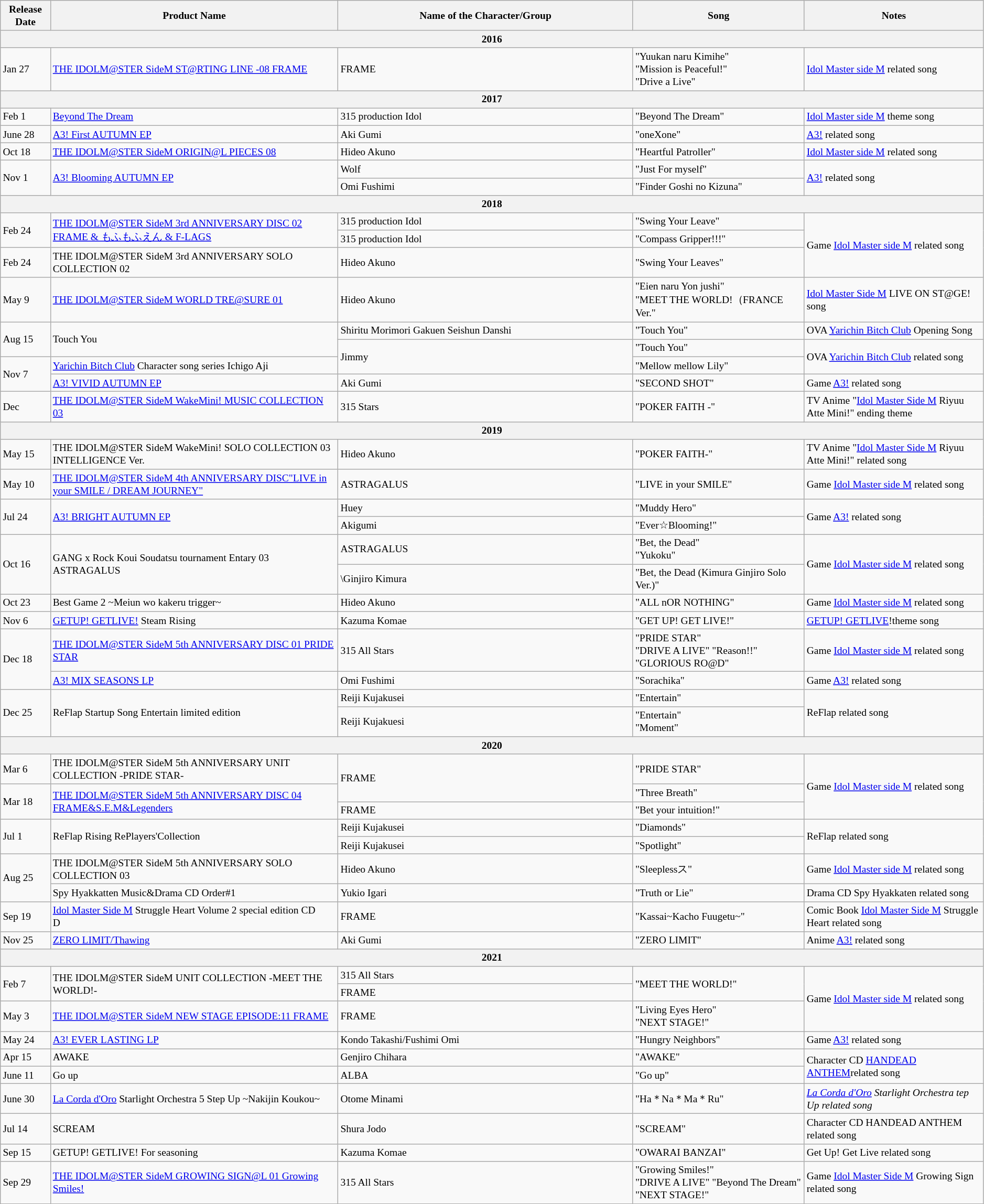<table class="wikitable" style="font-size:small">
<tr>
<th>Release Date</th>
<th>Product Name</th>
<th style="width:30%;">Name of the Character/Group</th>
<th>Song</th>
<th>Notes</th>
</tr>
<tr>
<th colspan="5">2016</th>
</tr>
<tr>
<td>Jan 27</td>
<td><a href='#'>THE IDOLM@STER SideM ST@RTING LINE -08 FRAME</a></td>
<td>FRAME</td>
<td>"Yuukan naru Kimihe"<br>"Mission is Peaceful!"<br>"Drive a Live"</td>
<td><a href='#'>Idol Master side M</a> related song</td>
</tr>
<tr>
<th colspan="5">2017</th>
</tr>
<tr>
<td>Feb 1</td>
<td><a href='#'>Beyond The Dream</a></td>
<td>315 production Idol</td>
<td>"Beyond The Dream"</td>
<td><a href='#'>Idol Master side M</a> theme song</td>
</tr>
<tr>
<td>June 28</td>
<td><a href='#'>A3! First AUTUMN EP</a></td>
<td>Aki Gumi</td>
<td>"oneXone"</td>
<td><a href='#'>A3!</a> related song</td>
</tr>
<tr>
<td>Oct 18</td>
<td><a href='#'>THE IDOLM@STER SideM ORIGIN@L PIECES 08</a></td>
<td>Hideo Akuno</td>
<td>"Heartful Patroller"</td>
<td><a href='#'>Idol Master side M</a> related song</td>
</tr>
<tr>
<td rowspan="2">Nov 1</td>
<td rowspan="2"><a href='#'>A3! Blooming AUTUMN EP</a></td>
<td>Wolf</td>
<td>"Just For myself"</td>
<td rowspan="2"><a href='#'>A3!</a> related song</td>
</tr>
<tr>
<td>Omi Fushimi</td>
<td>"Finder Goshi no Kizuna"</td>
</tr>
<tr>
<th colspan="5">2018</th>
</tr>
<tr>
<td rowspan="2">Feb 24</td>
<td rowspan="2"><a href='#'>THE IDOLM@STER SideM 3rd ANNIVERSARY DISC 02 FRAME & もふもふえん & F-LAGS</a></td>
<td>315 production Idol</td>
<td>"Swing Your Leave"</td>
<td rowspan="3">Game <a href='#'>Idol Master side M</a> related song</td>
</tr>
<tr>
<td>315 production Idol</td>
<td>"Compass Gripper!!!"</td>
</tr>
<tr>
<td>Feb 24</td>
<td>THE IDOLM@STER SideM 3rd ANNIVERSARY SOLO COLLECTION 02</td>
<td>Hideo Akuno</td>
<td>"Swing Your Leaves"</td>
</tr>
<tr>
<td>May 9</td>
<td><a href='#'>THE IDOLM@STER SideM WORLD TRE@SURE 01</a></td>
<td>Hideo Akuno</td>
<td>"Eien naru Yon jushi"<br>"MEET THE WORLD!（FRANCE Ver."</td>
<td><a href='#'>Idol Master Side M</a> LIVE ON ST@GE! song</td>
</tr>
<tr>
<td rowspan="2">Aug 15</td>
<td rowspan="2">Touch You</td>
<td>Shiritu Morimori Gakuen Seishun Danshi</td>
<td>"Touch You"</td>
<td>OVA <a href='#'>Yarichin Bitch Club</a> Opening Song</td>
</tr>
<tr>
<td rowspan="2">Jimmy</td>
<td>"Touch You"</td>
<td rowspan="2">OVA <a href='#'>Yarichin Bitch Club</a> related song</td>
</tr>
<tr>
<td rowspan="2">Nov 7</td>
<td><a href='#'>Yarichin Bitch Club</a> Character song series Ichigo Aji</td>
<td>"Mellow mellow Lily"</td>
</tr>
<tr>
<td><a href='#'>A3! VIVID AUTUMN EP</a></td>
<td>Aki Gumi</td>
<td>"SECOND SHOT"</td>
<td>Game <a href='#'>A3!</a> related song</td>
</tr>
<tr>
<td>Dec</td>
<td><a href='#'>THE IDOLM@STER SideM WakeMini! MUSIC COLLECTION 03</a></td>
<td>315 Stars</td>
<td>"POKER FAITH -"</td>
<td>TV Anime "<a href='#'>Idol Master Side M</a> Riyuu Atte Mini!" ending theme</td>
</tr>
<tr>
<th colspan="5">2019</th>
</tr>
<tr>
<td>May 15</td>
<td>THE IDOLM@STER SideM WakeMini! SOLO COLLECTION 03 INTELLIGENCE Ver.</td>
<td>Hideo Akuno</td>
<td>"POKER FAITH-"</td>
<td>TV Anime "<a href='#'>Idol Master Side M</a> Riyuu Atte Mini!" related song</td>
</tr>
<tr>
<td>May 10</td>
<td><a href='#'>THE IDOLM@STER SideM 4th ANNIVERSARY DISC"LIVE in your SMILE / DREAM JOURNEY"</a></td>
<td>ASTRAGALUS</td>
<td>"LIVE in your SMILE"</td>
<td>Game <a href='#'>Idol Master side M</a> related song</td>
</tr>
<tr>
<td rowspan="2">Jul 24</td>
<td rowspan="2"><a href='#'>A3! BRIGHT AUTUMN EP</a></td>
<td>Huey</td>
<td>"Muddy Hero"</td>
<td rowspan="2">Game <a href='#'>A3!</a> related song</td>
</tr>
<tr>
<td>Akigumi</td>
<td>"Ever☆Blooming!"</td>
</tr>
<tr>
<td rowspan="2">Oct 16</td>
<td rowspan="2">GANG x Rock Koui Soudatsu tournament Entary 03 ASTRAGALUS</td>
<td>ASTRAGALUS</td>
<td>"Bet, the Dead"<br>"Yukoku"</td>
<td rowspan="2">Game <a href='#'>Idol Master side M</a> related song</td>
</tr>
<tr>
<td>\Ginjiro Kimura</td>
<td>"Bet, the Dead (Kimura Ginjiro  Solo Ver.)"</td>
</tr>
<tr>
<td>Oct 23</td>
<td>Best Game 2 ~Meiun wo kakeru trigger~</td>
<td>Hideo Akuno</td>
<td>"ALL nOR NOTHING"</td>
<td>Game <a href='#'>Idol Master side M</a> related song</td>
</tr>
<tr>
<td>Nov 6</td>
<td><a href='#'>GETUP! GETLIVE!</a> Steam Rising</td>
<td>Kazuma Komae</td>
<td>"GET UP! GET LIVE!"</td>
<td><a href='#'>GETUP! GETLIVE</a>!theme song</td>
</tr>
<tr>
<td rowspan="2">Dec 18</td>
<td><a href='#'>THE IDOLM@STER SideM 5th ANNIVERSARY DISC 01 PRIDE STAR</a></td>
<td>315 All Stars</td>
<td>"PRIDE STAR"<br>"DRIVE A LIVE"
"Reason!!"
"GLORIOUS RO@D"</td>
<td>Game <a href='#'>Idol Master side M</a> related song</td>
</tr>
<tr>
<td><a href='#'>A3! MIX SEASONS LP</a></td>
<td>Omi Fushimi</td>
<td>"Sorachika"</td>
<td>Game <a href='#'>A3!</a> related song</td>
</tr>
<tr>
<td rowspan="2">Dec 25</td>
<td rowspan="2">ReFlap Startup Song Entertain limited edition</td>
<td>Reiji Kujakusei</td>
<td>"Entertain"</td>
<td rowspan="2">ReFlap related song</td>
</tr>
<tr>
<td>Reiji Kujakuesi</td>
<td>"Entertain"<br>"Moment"</td>
</tr>
<tr>
<th colspan="5">2020</th>
</tr>
<tr>
<td>Mar 6</td>
<td>THE IDOLM@STER SideM 5th ANNIVERSARY UNIT COLLECTION -PRIDE STAR-</td>
<td rowspan="2">FRAME</td>
<td>"PRIDE STAR"</td>
<td rowspan="3">Game <a href='#'>Idol Master side M</a> related song</td>
</tr>
<tr>
<td rowspan="2">Mar 18</td>
<td rowspan="2"><a href='#'>THE IDOLM@STER SideM 5th ANNIVERSARY DISC 04 FRAME&S.E.M&Legenders</a></td>
<td>"Three Breath"</td>
</tr>
<tr>
<td>FRAME</td>
<td>"Bet your intuition!"</td>
</tr>
<tr>
<td rowspan="2">Jul 1</td>
<td rowspan="2">ReFlap Rising RePlayers'Collection</td>
<td>Reiji Kujakusei</td>
<td>"Diamonds"</td>
<td rowspan="2">ReFlap related song</td>
</tr>
<tr>
<td>Reiji Kujakusei</td>
<td>"Spotlight"</td>
</tr>
<tr>
<td rowspan="2">Aug 25</td>
<td>THE IDOLM@STER SideM 5th ANNIVERSARY SOLO COLLECTION 03</td>
<td>Hideo Akuno</td>
<td>"Sleeplessス"</td>
<td>Game <a href='#'>Idol Master side M</a> related song</td>
</tr>
<tr>
<td>Spy Hyakkatten Music&Drama CD Order#1</td>
<td>Yukio Igari</td>
<td>"Truth or Lie"</td>
<td>Drama CD Spy Hyakkaten related song</td>
</tr>
<tr>
<td>Sep 19</td>
<td><a href='#'>Idol Master Side M</a> Struggle Heart Volume 2 special edition CD<br>D</td>
<td>FRAME</td>
<td>"Kassai~Kacho Fuugetu~"</td>
<td>Comic Book <a href='#'>Idol Master Side M</a> Struggle Heart related song</td>
</tr>
<tr>
<td>Nov 25</td>
<td><a href='#'>ZERO LIMIT/Thawing</a></td>
<td>Aki Gumi</td>
<td>"ZERO LIMIT"</td>
<td>Anime <a href='#'>A3!</a> related song</td>
</tr>
<tr>
<th colspan="5">2021</th>
</tr>
<tr>
<td rowspan="2">Feb 7</td>
<td rowspan="2">THE IDOLM@STER SideM UNIT COLLECTION -MEET THE WORLD!-</td>
<td>315 All Stars</td>
<td rowspan="2">"MEET THE WORLD!"</td>
<td rowspan="3">Game <a href='#'>Idol Master side M</a> related song</td>
</tr>
<tr>
<td>FRAME</td>
</tr>
<tr>
<td>May 3</td>
<td><a href='#'>THE IDOLM@STER SideM NEW STAGE EPISODE:11 FRAME</a></td>
<td>FRAME</td>
<td>"Living Eyes Hero"<br>"NEXT STAGE!"</td>
</tr>
<tr>
<td>May 24</td>
<td><a href='#'>A3! EVER LASTING LP</a></td>
<td>Kondo Takashi/Fushimi Omi</td>
<td>"Hungry Neighbors"</td>
<td>Game <a href='#'>A3!</a> related song</td>
</tr>
<tr>
<td>Apr 15</td>
<td>AWAKE</td>
<td>Genjiro Chihara</td>
<td>"AWAKE"</td>
<td rowspan="2">Character CD <a href='#'>HANDEAD ANTHEM</a>related song</td>
</tr>
<tr>
<td>June 11</td>
<td>Go up</td>
<td>ALBA</td>
<td>"Go up"</td>
</tr>
<tr>
<td>June 30</td>
<td><a href='#'>La Corda d'Oro</a> Starlight Orchestra 5 Step Up ~Nakijin Koukou~</td>
<td>Otome Minami</td>
<td>"Ha＊Na＊Ma＊Ru"</td>
<td><em><a href='#'>La Corda d'Oro</a> Starlight Orchestra tep Up related song</em></td>
</tr>
<tr>
<td>Jul 14</td>
<td>SCREAM</td>
<td>Shura Jodo</td>
<td>"SCREAM"</td>
<td>Character CD HANDEAD ANTHEM related song</td>
</tr>
<tr>
<td>Sep 15</td>
<td>GETUP! GETLIVE! For seasoning</td>
<td>Kazuma Komae</td>
<td>"OWARAI BANZAI"</td>
<td>Get Up! Get Live related song</td>
</tr>
<tr>
<td>Sep 29</td>
<td><a href='#'>THE IDOLM@STER SideM GROWING SIGN@L 01 Growing Smiles!</a></td>
<td>315 All Stars</td>
<td>"Growing Smiles!"<br>"DRIVE A LIVE"
"Beyond The Dream"
"NEXT STAGE!"</td>
<td>Game <a href='#'>Idol Master Side M</a> Growing Sign related song</td>
</tr>
</table>
